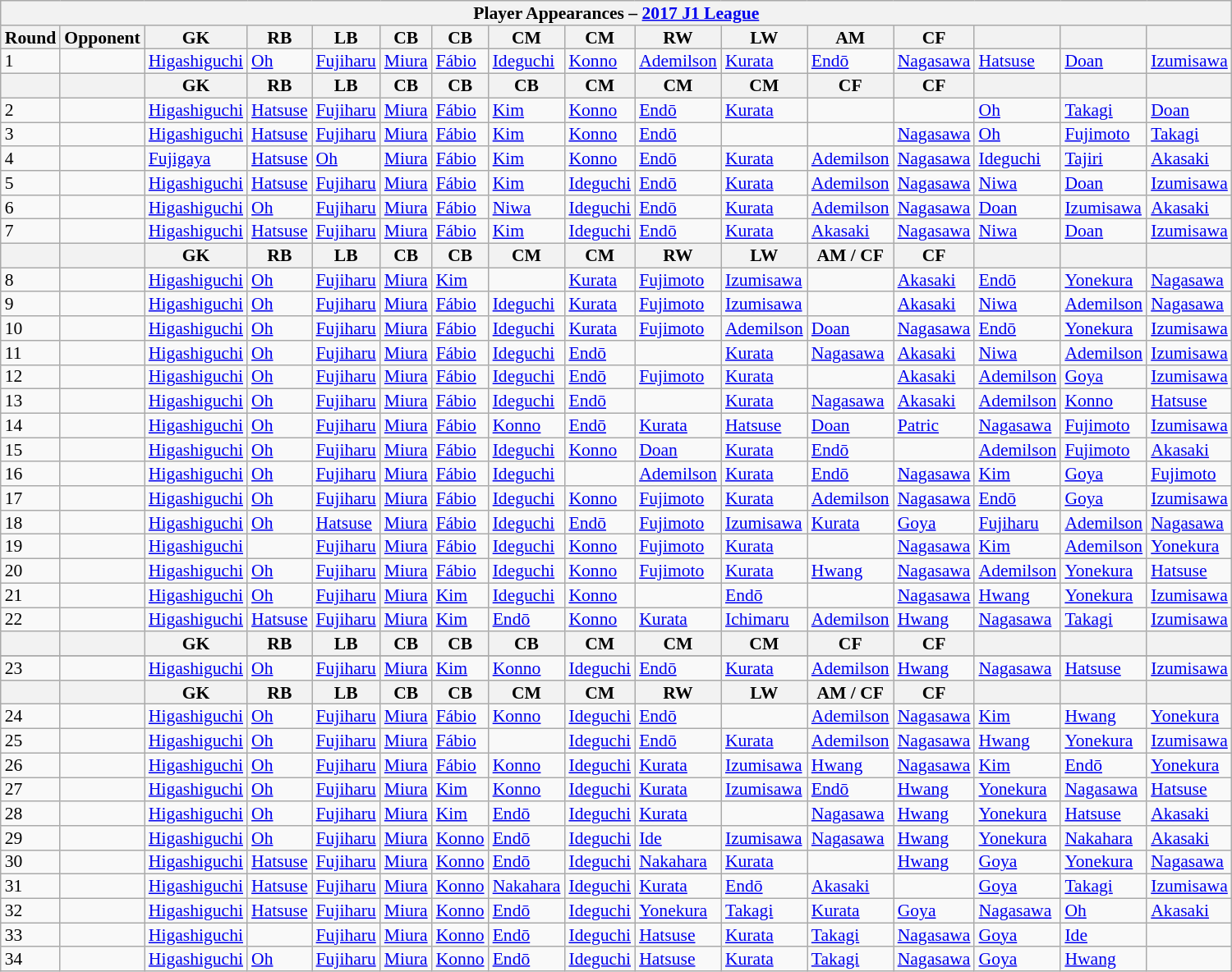<table class="wikitable"  style="text-align:left; line-height:90%; font-size:90%; width:60%;">
<tr>
<th colspan=16>Player Appearances – <a href='#'>2017 J1 League</a></th>
</tr>
<tr>
<th style="width:5%;">Round</th>
<th style="width:20%;">Opponent</th>
<th style="width:5%;">GK</th>
<th style="width:5%;">RB</th>
<th style="width:5%;">LB</th>
<th style="width:5%;">CB</th>
<th style="width:5%;">CB</th>
<th style="width:5%;">CM</th>
<th style="width:5%;">CM</th>
<th style="width:5%;">RW</th>
<th style="width:5%;">LW</th>
<th style="width:5%;">AM</th>
<th style="width:5%;">CF</th>
<th style="width:5%;"></th>
<th style="width:5%;"></th>
<th style="width:5%;"></th>
</tr>
<tr>
<td align=centre>1</td>
<td align=left></td>
<td><a href='#'>Higashiguchi</a></td>
<td><a href='#'>Oh</a></td>
<td><a href='#'>Fujiharu</a></td>
<td><a href='#'>Miura</a></td>
<td><a href='#'>Fábio</a></td>
<td><a href='#'>Ideguchi</a></td>
<td><a href='#'>Konno</a></td>
<td><a href='#'>Ademilson</a></td>
<td><a href='#'>Kurata</a></td>
<td><a href='#'>Endō</a></td>
<td><a href='#'>Nagasawa</a></td>
<td><a href='#'>Hatsuse</a></td>
<td><a href='#'>Doan</a></td>
<td><a href='#'>Izumisawa</a></td>
</tr>
<tr>
<th style="width:5%;"></th>
<th style="width:20%;"></th>
<th style="width:5%;">GK</th>
<th style="width:5%;">RB</th>
<th style="width:5%;">LB</th>
<th style="width:5%;">CB</th>
<th style="width:5%;">CB</th>
<th style="width:5%;">CB</th>
<th style="width:5%;">CM</th>
<th style="width:5%;">CM</th>
<th style="width:5%;">CM</th>
<th style="width:5%;">CF</th>
<th style="width:5%;">CF</th>
<th style="width:5%;"></th>
<th style="width:5%;"></th>
<th style="width:5%;"></th>
</tr>
<tr>
<td align=centre>2</td>
<td align=left></td>
<td><a href='#'>Higashiguchi</a></td>
<td><a href='#'>Hatsuse</a></td>
<td><a href='#'>Fujiharu</a></td>
<td><a href='#'>Miura</a></td>
<td><a href='#'>Fábio</a></td>
<td><a href='#'>Kim</a></td>
<td><a href='#'>Konno</a></td>
<td><a href='#'>Endō</a></td>
<td><a href='#'>Kurata</a></td>
<td></td>
<td></td>
<td><a href='#'>Oh</a></td>
<td><a href='#'>Takagi</a></td>
<td><a href='#'>Doan</a></td>
</tr>
<tr>
<td align=centre>3</td>
<td align=left></td>
<td><a href='#'>Higashiguchi</a></td>
<td><a href='#'>Hatsuse</a></td>
<td><a href='#'>Fujiharu</a></td>
<td><a href='#'>Miura</a></td>
<td><a href='#'>Fábio</a></td>
<td><a href='#'>Kim</a></td>
<td><a href='#'>Konno</a></td>
<td><a href='#'>Endō</a></td>
<td></td>
<td></td>
<td><a href='#'>Nagasawa</a></td>
<td><a href='#'>Oh</a></td>
<td><a href='#'>Fujimoto</a></td>
<td><a href='#'>Takagi</a></td>
</tr>
<tr>
<td align=centre>4</td>
<td align=left></td>
<td><a href='#'>Fujigaya</a></td>
<td><a href='#'>Hatsuse</a></td>
<td><a href='#'>Oh</a></td>
<td><a href='#'>Miura</a></td>
<td><a href='#'>Fábio</a></td>
<td><a href='#'>Kim</a></td>
<td><a href='#'>Konno</a></td>
<td><a href='#'>Endō</a></td>
<td><a href='#'>Kurata</a></td>
<td><a href='#'>Ademilson</a></td>
<td><a href='#'>Nagasawa</a></td>
<td><a href='#'>Ideguchi</a></td>
<td><a href='#'>Tajiri</a></td>
<td><a href='#'>Akasaki</a></td>
</tr>
<tr>
<td align=centre>5</td>
<td align=left></td>
<td><a href='#'>Higashiguchi</a></td>
<td><a href='#'>Hatsuse</a></td>
<td><a href='#'>Fujiharu</a></td>
<td><a href='#'>Miura</a></td>
<td><a href='#'>Fábio</a></td>
<td><a href='#'>Kim</a></td>
<td><a href='#'>Ideguchi</a></td>
<td><a href='#'>Endō</a></td>
<td><a href='#'>Kurata</a></td>
<td><a href='#'>Ademilson</a></td>
<td><a href='#'>Nagasawa</a></td>
<td><a href='#'>Niwa</a></td>
<td><a href='#'>Doan</a></td>
<td><a href='#'>Izumisawa</a></td>
</tr>
<tr>
<td align=centre>6</td>
<td align=left></td>
<td><a href='#'>Higashiguchi</a></td>
<td><a href='#'>Oh</a></td>
<td><a href='#'>Fujiharu</a></td>
<td><a href='#'>Miura</a></td>
<td><a href='#'>Fábio</a></td>
<td><a href='#'>Niwa</a></td>
<td><a href='#'>Ideguchi</a></td>
<td><a href='#'>Endō</a></td>
<td><a href='#'>Kurata</a></td>
<td><a href='#'>Ademilson</a></td>
<td><a href='#'>Nagasawa</a></td>
<td><a href='#'>Doan</a></td>
<td><a href='#'>Izumisawa</a></td>
<td><a href='#'>Akasaki</a></td>
</tr>
<tr>
<td align=centre>7</td>
<td align=left></td>
<td><a href='#'>Higashiguchi</a></td>
<td><a href='#'>Hatsuse</a></td>
<td><a href='#'>Fujiharu</a></td>
<td><a href='#'>Miura</a></td>
<td><a href='#'>Fábio</a></td>
<td><a href='#'>Kim</a></td>
<td><a href='#'>Ideguchi</a></td>
<td><a href='#'>Endō</a></td>
<td><a href='#'>Kurata</a></td>
<td><a href='#'>Akasaki</a></td>
<td><a href='#'>Nagasawa</a></td>
<td><a href='#'>Niwa</a></td>
<td><a href='#'>Doan</a></td>
<td><a href='#'>Izumisawa</a></td>
</tr>
<tr>
<th style="width:5%;"></th>
<th style="width:20%;"></th>
<th style="width:5%;">GK</th>
<th style="width:5%;">RB</th>
<th style="width:5%;">LB</th>
<th style="width:5%;">CB</th>
<th style="width:5%;">CB</th>
<th style="width:5%;">CM</th>
<th style="width:5%;">CM</th>
<th style="width:5%;">RW</th>
<th style="width:5%;">LW</th>
<th style="width:5%;">AM / CF</th>
<th style="width:5%;">CF</th>
<th style="width:5%;"></th>
<th style="width:5%;"></th>
<th style="width:5%;"></th>
</tr>
<tr>
<td align=centre>8</td>
<td align=left></td>
<td><a href='#'>Higashiguchi</a></td>
<td><a href='#'>Oh</a></td>
<td><a href='#'>Fujiharu</a></td>
<td><a href='#'>Miura</a></td>
<td><a href='#'>Kim</a></td>
<td></td>
<td><a href='#'>Kurata</a></td>
<td><a href='#'>Fujimoto</a></td>
<td><a href='#'>Izumisawa</a></td>
<td></td>
<td><a href='#'>Akasaki</a></td>
<td><a href='#'>Endō</a></td>
<td><a href='#'>Yonekura</a></td>
<td><a href='#'>Nagasawa</a></td>
</tr>
<tr>
<td align=centre>9</td>
<td align=left></td>
<td><a href='#'>Higashiguchi</a></td>
<td><a href='#'>Oh</a></td>
<td><a href='#'>Fujiharu</a></td>
<td><a href='#'>Miura</a></td>
<td><a href='#'>Fábio</a></td>
<td><a href='#'>Ideguchi</a></td>
<td><a href='#'>Kurata</a></td>
<td><a href='#'>Fujimoto</a></td>
<td><a href='#'>Izumisawa</a></td>
<td></td>
<td><a href='#'>Akasaki</a></td>
<td><a href='#'>Niwa</a></td>
<td><a href='#'>Ademilson</a></td>
<td><a href='#'>Nagasawa</a></td>
</tr>
<tr>
<td align=centre>10</td>
<td align=left></td>
<td><a href='#'>Higashiguchi</a></td>
<td><a href='#'>Oh</a></td>
<td><a href='#'>Fujiharu</a></td>
<td><a href='#'>Miura</a></td>
<td><a href='#'>Fábio</a></td>
<td><a href='#'>Ideguchi</a></td>
<td><a href='#'>Kurata</a></td>
<td><a href='#'>Fujimoto</a></td>
<td><a href='#'>Ademilson</a></td>
<td><a href='#'>Doan</a></td>
<td><a href='#'>Nagasawa</a></td>
<td><a href='#'>Endō</a></td>
<td><a href='#'>Yonekura</a></td>
<td><a href='#'>Izumisawa</a></td>
</tr>
<tr>
<td align=centre>11</td>
<td align=left></td>
<td><a href='#'>Higashiguchi</a></td>
<td><a href='#'>Oh</a></td>
<td><a href='#'>Fujiharu</a></td>
<td><a href='#'>Miura</a></td>
<td><a href='#'>Fábio</a></td>
<td><a href='#'>Ideguchi</a></td>
<td><a href='#'>Endō</a></td>
<td></td>
<td><a href='#'>Kurata</a></td>
<td><a href='#'>Nagasawa</a></td>
<td><a href='#'>Akasaki</a></td>
<td><a href='#'>Niwa</a></td>
<td><a href='#'>Ademilson</a></td>
<td><a href='#'>Izumisawa</a></td>
</tr>
<tr>
<td align=centre>12</td>
<td align=left></td>
<td><a href='#'>Higashiguchi</a></td>
<td><a href='#'>Oh</a></td>
<td><a href='#'>Fujiharu</a></td>
<td><a href='#'>Miura</a></td>
<td><a href='#'>Fábio</a></td>
<td><a href='#'>Ideguchi</a></td>
<td><a href='#'>Endō</a></td>
<td><a href='#'>Fujimoto</a></td>
<td><a href='#'>Kurata</a></td>
<td></td>
<td><a href='#'>Akasaki</a></td>
<td><a href='#'>Ademilson</a></td>
<td><a href='#'>Goya</a></td>
<td><a href='#'>Izumisawa</a></td>
</tr>
<tr>
<td align=centre>13</td>
<td align=left></td>
<td><a href='#'>Higashiguchi</a></td>
<td><a href='#'>Oh</a></td>
<td><a href='#'>Fujiharu</a></td>
<td><a href='#'>Miura</a></td>
<td><a href='#'>Fábio</a></td>
<td><a href='#'>Ideguchi</a></td>
<td><a href='#'>Endō</a></td>
<td></td>
<td><a href='#'>Kurata</a></td>
<td><a href='#'>Nagasawa</a></td>
<td><a href='#'>Akasaki</a></td>
<td><a href='#'>Ademilson</a></td>
<td><a href='#'>Konno</a></td>
<td><a href='#'>Hatsuse</a></td>
</tr>
<tr>
<td align=centre>14</td>
<td align=left></td>
<td><a href='#'>Higashiguchi</a></td>
<td><a href='#'>Oh</a></td>
<td><a href='#'>Fujiharu</a></td>
<td><a href='#'>Miura</a></td>
<td><a href='#'>Fábio</a></td>
<td><a href='#'>Konno</a></td>
<td><a href='#'>Endō</a></td>
<td><a href='#'>Kurata</a></td>
<td><a href='#'>Hatsuse</a></td>
<td><a href='#'>Doan</a></td>
<td><a href='#'>Patric</a></td>
<td><a href='#'>Nagasawa</a></td>
<td><a href='#'>Fujimoto</a></td>
<td><a href='#'>Izumisawa</a></td>
</tr>
<tr>
<td align=centre>15</td>
<td align=left></td>
<td><a href='#'>Higashiguchi</a></td>
<td><a href='#'>Oh</a></td>
<td><a href='#'>Fujiharu</a></td>
<td><a href='#'>Miura</a></td>
<td><a href='#'>Fábio</a></td>
<td><a href='#'>Ideguchi</a></td>
<td><a href='#'>Konno</a></td>
<td><a href='#'>Doan</a></td>
<td><a href='#'>Kurata</a></td>
<td><a href='#'>Endō</a></td>
<td></td>
<td><a href='#'>Ademilson</a></td>
<td><a href='#'>Fujimoto</a></td>
<td><a href='#'>Akasaki</a></td>
</tr>
<tr>
<td align=centre>16</td>
<td align=left></td>
<td><a href='#'>Higashiguchi</a></td>
<td><a href='#'>Oh</a></td>
<td><a href='#'>Fujiharu</a></td>
<td><a href='#'>Miura</a></td>
<td><a href='#'>Fábio</a></td>
<td><a href='#'>Ideguchi</a></td>
<td></td>
<td><a href='#'>Ademilson</a></td>
<td><a href='#'>Kurata</a></td>
<td><a href='#'>Endō</a></td>
<td><a href='#'>Nagasawa</a></td>
<td><a href='#'>Kim</a></td>
<td><a href='#'>Goya</a></td>
<td><a href='#'>Fujimoto</a></td>
</tr>
<tr>
<td align=centre>17</td>
<td align=left></td>
<td><a href='#'>Higashiguchi</a></td>
<td><a href='#'>Oh</a></td>
<td><a href='#'>Fujiharu</a></td>
<td><a href='#'>Miura</a></td>
<td><a href='#'>Fábio</a></td>
<td><a href='#'>Ideguchi</a></td>
<td><a href='#'>Konno</a></td>
<td><a href='#'>Fujimoto</a></td>
<td><a href='#'>Kurata</a></td>
<td><a href='#'>Ademilson</a></td>
<td><a href='#'>Nagasawa</a></td>
<td><a href='#'>Endō</a></td>
<td><a href='#'>Goya</a></td>
<td><a href='#'>Izumisawa</a></td>
</tr>
<tr>
<td align=centre>18</td>
<td align=left></td>
<td><a href='#'>Higashiguchi</a></td>
<td><a href='#'>Oh</a></td>
<td><a href='#'>Hatsuse</a></td>
<td><a href='#'>Miura</a></td>
<td><a href='#'>Fábio</a></td>
<td><a href='#'>Ideguchi</a></td>
<td><a href='#'>Endō</a></td>
<td><a href='#'>Fujimoto</a></td>
<td><a href='#'>Izumisawa</a></td>
<td><a href='#'>Kurata</a></td>
<td><a href='#'>Goya</a></td>
<td><a href='#'>Fujiharu</a></td>
<td><a href='#'>Ademilson</a></td>
<td><a href='#'>Nagasawa</a></td>
</tr>
<tr>
<td align=centre>19</td>
<td align=left></td>
<td><a href='#'>Higashiguchi</a></td>
<td></td>
<td><a href='#'>Fujiharu</a></td>
<td><a href='#'>Miura</a></td>
<td><a href='#'>Fábio</a></td>
<td><a href='#'>Ideguchi</a></td>
<td><a href='#'>Konno</a></td>
<td><a href='#'>Fujimoto</a></td>
<td><a href='#'>Kurata</a></td>
<td></td>
<td><a href='#'>Nagasawa</a></td>
<td><a href='#'>Kim</a></td>
<td><a href='#'>Ademilson</a></td>
<td><a href='#'>Yonekura</a></td>
</tr>
<tr>
<td align=centre>20</td>
<td align=left></td>
<td><a href='#'>Higashiguchi</a></td>
<td><a href='#'>Oh</a></td>
<td><a href='#'>Fujiharu</a></td>
<td><a href='#'>Miura</a></td>
<td><a href='#'>Fábio</a></td>
<td><a href='#'>Ideguchi</a></td>
<td><a href='#'>Konno</a></td>
<td><a href='#'>Fujimoto</a></td>
<td><a href='#'>Kurata</a></td>
<td><a href='#'>Hwang</a></td>
<td><a href='#'>Nagasawa</a></td>
<td><a href='#'>Ademilson</a></td>
<td><a href='#'>Yonekura</a></td>
<td><a href='#'>Hatsuse</a></td>
</tr>
<tr>
<td align=centre>21</td>
<td align=left></td>
<td><a href='#'>Higashiguchi</a></td>
<td><a href='#'>Oh</a></td>
<td><a href='#'>Fujiharu</a></td>
<td><a href='#'>Miura</a></td>
<td><a href='#'>Kim</a></td>
<td><a href='#'>Ideguchi</a></td>
<td><a href='#'>Konno</a></td>
<td></td>
<td><a href='#'>Endō</a></td>
<td></td>
<td><a href='#'>Nagasawa</a></td>
<td><a href='#'>Hwang</a></td>
<td><a href='#'>Yonekura</a></td>
<td><a href='#'>Izumisawa</a></td>
</tr>
<tr>
<td align=centre>22</td>
<td align=left></td>
<td><a href='#'>Higashiguchi</a></td>
<td><a href='#'>Hatsuse</a></td>
<td><a href='#'>Fujiharu</a></td>
<td><a href='#'>Miura</a></td>
<td><a href='#'>Kim</a></td>
<td><a href='#'>Endō</a></td>
<td><a href='#'>Konno</a></td>
<td><a href='#'>Kurata</a></td>
<td><a href='#'>Ichimaru</a></td>
<td><a href='#'>Ademilson</a></td>
<td><a href='#'>Hwang</a></td>
<td><a href='#'>Nagasawa</a></td>
<td><a href='#'>Takagi</a></td>
<td><a href='#'>Izumisawa</a></td>
</tr>
<tr>
<th style="width:5%;"></th>
<th style="width:20%;"></th>
<th style="width:5%;">GK</th>
<th style="width:5%;">RB</th>
<th style="width:5%;">LB</th>
<th style="width:5%;">CB</th>
<th style="width:5%;">CB</th>
<th style="width:5%;">CB</th>
<th style="width:5%;">CM</th>
<th style="width:5%;">CM</th>
<th style="width:5%;">CM</th>
<th style="width:5%;">CF</th>
<th style="width:5%;">CF</th>
<th style="width:5%;"></th>
<th style="width:5%;"></th>
<th style="width:5%;"></th>
</tr>
<tr>
</tr>
<tr>
<td align=centre>23</td>
<td align=left></td>
<td><a href='#'>Higashiguchi</a></td>
<td><a href='#'>Oh</a></td>
<td><a href='#'>Fujiharu</a></td>
<td><a href='#'>Miura</a></td>
<td><a href='#'>Kim</a></td>
<td><a href='#'>Konno</a></td>
<td><a href='#'>Ideguchi</a></td>
<td><a href='#'>Endō</a></td>
<td><a href='#'>Kurata</a></td>
<td><a href='#'>Ademilson</a></td>
<td><a href='#'>Hwang</a></td>
<td><a href='#'>Nagasawa</a></td>
<td><a href='#'>Hatsuse</a></td>
<td><a href='#'>Izumisawa</a></td>
</tr>
<tr>
<th style="width:5%;"></th>
<th style="width:20%;"></th>
<th style="width:5%;">GK</th>
<th style="width:5%;">RB</th>
<th style="width:5%;">LB</th>
<th style="width:5%;">CB</th>
<th style="width:5%;">CB</th>
<th style="width:5%;">CM</th>
<th style="width:5%;">CM</th>
<th style="width:5%;">RW</th>
<th style="width:5%;">LW</th>
<th style="width:5%;">AM / CF</th>
<th style="width:5%;">CF</th>
<th style="width:5%;"></th>
<th style="width:5%;"></th>
<th style="width:5%;"></th>
</tr>
<tr>
<td align=centre>24</td>
<td align=left></td>
<td><a href='#'>Higashiguchi</a></td>
<td><a href='#'>Oh</a></td>
<td><a href='#'>Fujiharu</a></td>
<td><a href='#'>Miura</a></td>
<td><a href='#'>Fábio</a></td>
<td><a href='#'>Konno</a></td>
<td><a href='#'>Ideguchi</a></td>
<td><a href='#'>Endō</a></td>
<td></td>
<td><a href='#'>Ademilson</a></td>
<td><a href='#'>Nagasawa</a></td>
<td><a href='#'>Kim</a></td>
<td><a href='#'>Hwang</a></td>
<td><a href='#'>Yonekura</a></td>
</tr>
<tr>
<td align=centre>25</td>
<td align=left></td>
<td><a href='#'>Higashiguchi</a></td>
<td><a href='#'>Oh</a></td>
<td><a href='#'>Fujiharu</a></td>
<td><a href='#'>Miura</a></td>
<td><a href='#'>Fábio</a></td>
<td></td>
<td><a href='#'>Ideguchi</a></td>
<td><a href='#'>Endō</a></td>
<td><a href='#'>Kurata</a></td>
<td><a href='#'>Ademilson</a></td>
<td><a href='#'>Nagasawa</a></td>
<td><a href='#'>Hwang</a></td>
<td><a href='#'>Yonekura</a></td>
<td><a href='#'>Izumisawa</a></td>
</tr>
<tr>
<td align=centre>26</td>
<td align=left></td>
<td><a href='#'>Higashiguchi</a></td>
<td><a href='#'>Oh</a></td>
<td><a href='#'>Fujiharu</a></td>
<td><a href='#'>Miura</a></td>
<td><a href='#'>Fábio</a></td>
<td><a href='#'>Konno</a></td>
<td><a href='#'>Ideguchi</a></td>
<td><a href='#'>Kurata</a></td>
<td><a href='#'>Izumisawa</a></td>
<td><a href='#'>Hwang</a></td>
<td><a href='#'>Nagasawa</a></td>
<td><a href='#'>Kim</a></td>
<td><a href='#'>Endō</a></td>
<td><a href='#'>Yonekura</a></td>
</tr>
<tr>
<td align=centre>27</td>
<td align=left></td>
<td><a href='#'>Higashiguchi</a></td>
<td><a href='#'>Oh</a></td>
<td><a href='#'>Fujiharu</a></td>
<td><a href='#'>Miura</a></td>
<td><a href='#'>Kim</a></td>
<td><a href='#'>Konno</a></td>
<td><a href='#'>Ideguchi</a></td>
<td><a href='#'>Kurata</a></td>
<td><a href='#'>Izumisawa</a></td>
<td><a href='#'>Endō</a></td>
<td><a href='#'>Hwang</a></td>
<td><a href='#'>Yonekura</a></td>
<td><a href='#'>Nagasawa</a></td>
<td><a href='#'>Hatsuse</a></td>
</tr>
<tr>
<td align=centre>28</td>
<td align=left></td>
<td><a href='#'>Higashiguchi</a></td>
<td><a href='#'>Oh</a></td>
<td><a href='#'>Fujiharu</a></td>
<td><a href='#'>Miura</a></td>
<td><a href='#'>Kim</a></td>
<td><a href='#'>Endō</a></td>
<td><a href='#'>Ideguchi</a></td>
<td><a href='#'>Kurata</a></td>
<td></td>
<td><a href='#'>Nagasawa</a></td>
<td><a href='#'>Hwang</a></td>
<td><a href='#'>Yonekura</a></td>
<td><a href='#'>Hatsuse</a></td>
<td><a href='#'>Akasaki</a></td>
</tr>
<tr>
<td align=centre>29</td>
<td align=left></td>
<td><a href='#'>Higashiguchi</a></td>
<td><a href='#'>Oh</a></td>
<td><a href='#'>Fujiharu</a></td>
<td><a href='#'>Miura</a></td>
<td><a href='#'>Konno</a></td>
<td><a href='#'>Endō</a></td>
<td><a href='#'>Ideguchi</a></td>
<td><a href='#'>Ide</a></td>
<td><a href='#'>Izumisawa</a></td>
<td><a href='#'>Nagasawa</a></td>
<td><a href='#'>Hwang</a></td>
<td><a href='#'>Yonekura</a></td>
<td><a href='#'>Nakahara</a></td>
<td><a href='#'>Akasaki</a></td>
</tr>
<tr>
<td align=centre>30</td>
<td align=left></td>
<td><a href='#'>Higashiguchi</a></td>
<td><a href='#'>Hatsuse</a></td>
<td><a href='#'>Fujiharu</a></td>
<td><a href='#'>Miura</a></td>
<td><a href='#'>Konno</a></td>
<td><a href='#'>Endō</a></td>
<td><a href='#'>Ideguchi</a></td>
<td><a href='#'>Nakahara</a></td>
<td><a href='#'>Kurata</a></td>
<td></td>
<td><a href='#'>Hwang</a></td>
<td><a href='#'>Goya</a></td>
<td><a href='#'>Yonekura</a></td>
<td><a href='#'>Nagasawa</a></td>
</tr>
<tr>
<td align=centre>31</td>
<td align=left></td>
<td><a href='#'>Higashiguchi</a></td>
<td><a href='#'>Hatsuse</a></td>
<td><a href='#'>Fujiharu</a></td>
<td><a href='#'>Miura</a></td>
<td><a href='#'>Konno</a></td>
<td><a href='#'>Nakahara</a></td>
<td><a href='#'>Ideguchi</a></td>
<td><a href='#'>Kurata</a></td>
<td><a href='#'>Endō</a></td>
<td><a href='#'>Akasaki</a></td>
<td></td>
<td><a href='#'>Goya</a></td>
<td><a href='#'>Takagi</a></td>
<td><a href='#'>Izumisawa</a></td>
</tr>
<tr>
<td align=centre>32</td>
<td align=left></td>
<td><a href='#'>Higashiguchi</a></td>
<td><a href='#'>Hatsuse</a></td>
<td><a href='#'>Fujiharu</a></td>
<td><a href='#'>Miura</a></td>
<td><a href='#'>Konno</a></td>
<td><a href='#'>Endō</a></td>
<td><a href='#'>Ideguchi</a></td>
<td><a href='#'>Yonekura</a></td>
<td><a href='#'>Takagi</a></td>
<td><a href='#'>Kurata</a></td>
<td><a href='#'>Goya</a></td>
<td><a href='#'>Nagasawa</a></td>
<td><a href='#'>Oh</a></td>
<td><a href='#'>Akasaki</a></td>
</tr>
<tr>
<td align=centre>33</td>
<td align=left></td>
<td><a href='#'>Higashiguchi</a></td>
<td></td>
<td><a href='#'>Fujiharu</a></td>
<td><a href='#'>Miura</a></td>
<td><a href='#'>Konno</a></td>
<td><a href='#'>Endō</a></td>
<td><a href='#'>Ideguchi</a></td>
<td><a href='#'>Hatsuse</a></td>
<td><a href='#'>Kurata</a></td>
<td><a href='#'>Takagi</a></td>
<td><a href='#'>Nagasawa</a></td>
<td><a href='#'>Goya</a></td>
<td><a href='#'>Ide</a></td>
<td></td>
</tr>
<tr>
<td align=centre>34</td>
<td align=left></td>
<td><a href='#'>Higashiguchi</a></td>
<td><a href='#'>Oh</a></td>
<td><a href='#'>Fujiharu</a></td>
<td><a href='#'>Miura</a></td>
<td><a href='#'>Konno</a></td>
<td><a href='#'>Endō</a></td>
<td><a href='#'>Ideguchi</a></td>
<td><a href='#'>Hatsuse</a></td>
<td><a href='#'>Kurata</a></td>
<td><a href='#'>Takagi</a></td>
<td><a href='#'>Nagasawa</a></td>
<td><a href='#'>Goya</a></td>
<td><a href='#'>Hwang</a></td>
<td></td>
</tr>
</table>
